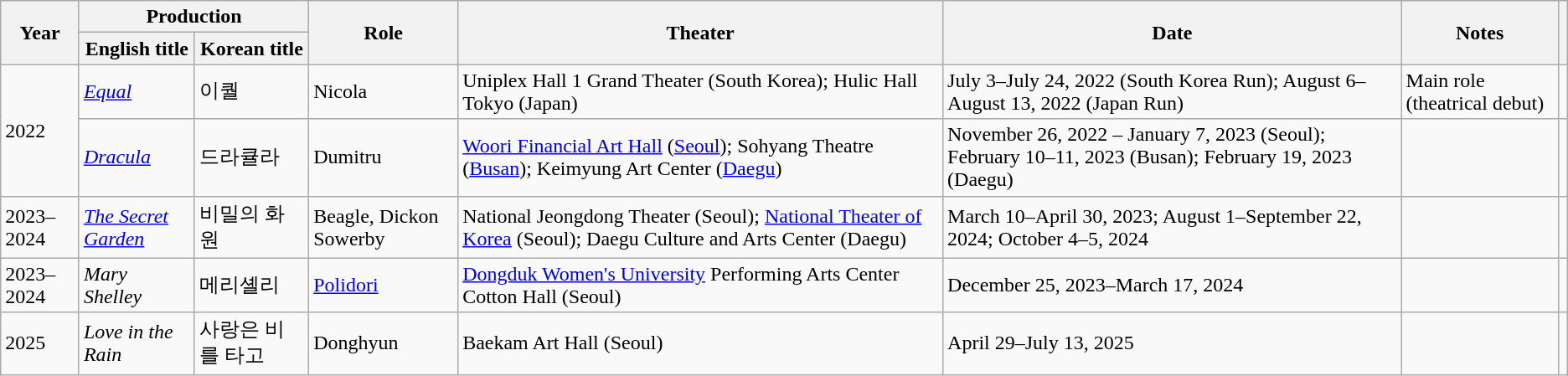<table class="wikitable">
<tr>
<th rowspan="2">Year</th>
<th colspan="2">Production</th>
<th rowspan="2">Role</th>
<th rowspan="2">Theater</th>
<th rowspan="2">Date</th>
<th rowspan="2">Notes</th>
<th rowspan="2"></th>
</tr>
<tr>
<th>English title</th>
<th>Korean title</th>
</tr>
<tr>
<td rowspan="2">2022</td>
<td><em><a href='#'>Equal</a></em></td>
<td>이퀄</td>
<td>Nicola</td>
<td>Uniplex Hall 1 Grand Theater (South Korea); Hulic Hall Tokyo (Japan)</td>
<td>July 3–July 24, 2022 (South Korea Run); August 6–August 13, 2022 (Japan Run)</td>
<td>Main role (theatrical debut)</td>
<td></td>
</tr>
<tr>
<td><em><a href='#'>Dracula</a></em></td>
<td>드라큘라</td>
<td>Dumitru</td>
<td><a href='#'>Woori Financial Art Hall</a> (<a href='#'>Seoul</a>); Sohyang Theatre (<a href='#'>Busan</a>); Keimyung Art Center (<a href='#'>Daegu</a>)</td>
<td>November 26, 2022 – January 7, 2023 (Seoul); February 10–11, 2023 (Busan); February 19, 2023 (Daegu)</td>
<td></td>
<td></td>
</tr>
<tr>
<td>2023–2024</td>
<td><em><a href='#'>The Secret Garden</a></em></td>
<td>비밀의 화원</td>
<td>Beagle, Dickon Sowerby</td>
<td>National Jeongdong Theater (Seoul); <a href='#'>National Theater of Korea</a> (Seoul); Daegu Culture and Arts Center (Daegu)</td>
<td>March 10–April 30, 2023; August 1–September 22, 2024; October 4–5, 2024</td>
<td></td>
<td></td>
</tr>
<tr>
<td>2023–2024</td>
<td><em>Mary Shelley</em></td>
<td>메리셸리</td>
<td><a href='#'>Polidori</a></td>
<td><a href='#'>Dongduk Women's University</a> Performing Arts Center Cotton Hall (Seoul)</td>
<td>December 25, 2023–March 17, 2024</td>
<td></td>
<td></td>
</tr>
<tr>
<td>2025</td>
<td><em>Love in the Rain</em></td>
<td>사랑은 비를 타고</td>
<td>Donghyun</td>
<td>Baekam Art Hall (Seoul)</td>
<td>April 29–July 13, 2025</td>
<td></td>
<td></td>
</tr>
</table>
